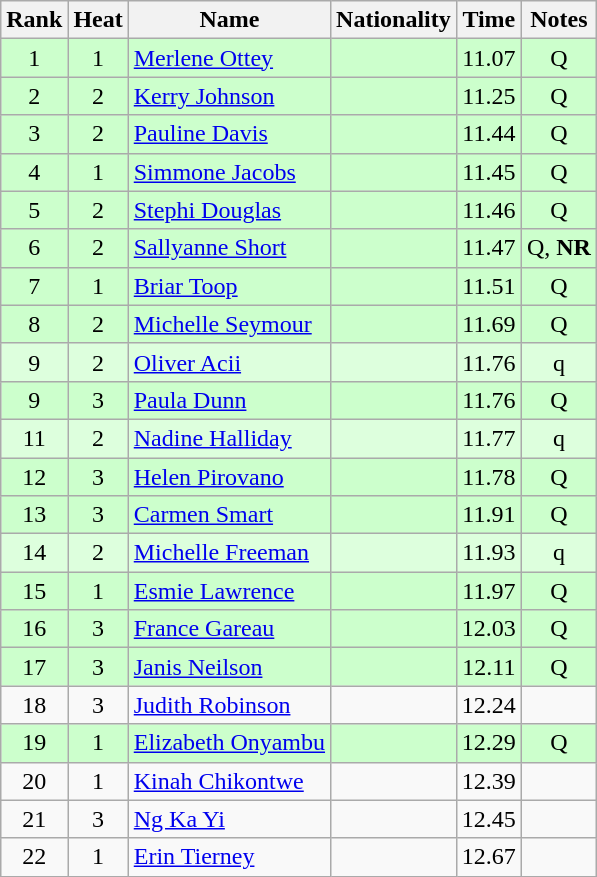<table class="wikitable sortable" style="text-align:center">
<tr>
<th>Rank</th>
<th>Heat</th>
<th>Name</th>
<th>Nationality</th>
<th>Time</th>
<th>Notes</th>
</tr>
<tr bgcolor=ccffcc>
<td>1</td>
<td>1</td>
<td align=left><a href='#'>Merlene Ottey</a></td>
<td align=left></td>
<td>11.07</td>
<td>Q</td>
</tr>
<tr bgcolor=ccffcc>
<td>2</td>
<td>2</td>
<td align=left><a href='#'>Kerry Johnson</a></td>
<td align=left></td>
<td>11.25</td>
<td>Q</td>
</tr>
<tr bgcolor=ccffcc>
<td>3</td>
<td>2</td>
<td align=left><a href='#'>Pauline Davis</a></td>
<td align=left></td>
<td>11.44</td>
<td>Q</td>
</tr>
<tr bgcolor=ccffcc>
<td>4</td>
<td>1</td>
<td align=left><a href='#'>Simmone Jacobs</a></td>
<td align=left></td>
<td>11.45</td>
<td>Q</td>
</tr>
<tr bgcolor=ccffcc>
<td>5</td>
<td>2</td>
<td align=left><a href='#'>Stephi Douglas</a></td>
<td align=left></td>
<td>11.46</td>
<td>Q</td>
</tr>
<tr bgcolor=ccffcc>
<td>6</td>
<td>2</td>
<td align=left><a href='#'>Sallyanne Short</a></td>
<td align=left></td>
<td>11.47</td>
<td>Q, <strong>NR</strong></td>
</tr>
<tr bgcolor=ccffcc>
<td>7</td>
<td>1</td>
<td align=left><a href='#'>Briar Toop</a></td>
<td align=left></td>
<td>11.51</td>
<td>Q</td>
</tr>
<tr bgcolor=ccffcc>
<td>8</td>
<td>2</td>
<td align=left><a href='#'>Michelle Seymour</a></td>
<td align=left></td>
<td>11.69</td>
<td>Q</td>
</tr>
<tr bgcolor=ddffdd>
<td>9</td>
<td>2</td>
<td align=left><a href='#'>Oliver Acii</a></td>
<td align=left></td>
<td>11.76</td>
<td>q</td>
</tr>
<tr bgcolor=ccffcc>
<td>9</td>
<td>3</td>
<td align=left><a href='#'>Paula Dunn</a></td>
<td align=left></td>
<td>11.76</td>
<td>Q</td>
</tr>
<tr bgcolor=ddffdd>
<td>11</td>
<td>2</td>
<td align=left><a href='#'>Nadine Halliday</a></td>
<td align=left></td>
<td>11.77</td>
<td>q</td>
</tr>
<tr bgcolor=ccffcc>
<td>12</td>
<td>3</td>
<td align=left><a href='#'>Helen Pirovano</a></td>
<td align=left></td>
<td>11.78</td>
<td>Q</td>
</tr>
<tr bgcolor=ccffcc>
<td>13</td>
<td>3</td>
<td align=left><a href='#'>Carmen Smart</a></td>
<td align=left></td>
<td>11.91</td>
<td>Q</td>
</tr>
<tr bgcolor=ddffdd>
<td>14</td>
<td>2</td>
<td align=left><a href='#'>Michelle Freeman</a></td>
<td align=left></td>
<td>11.93</td>
<td>q</td>
</tr>
<tr bgcolor=ccffcc>
<td>15</td>
<td>1</td>
<td align=left><a href='#'>Esmie Lawrence</a></td>
<td align=left></td>
<td>11.97</td>
<td>Q</td>
</tr>
<tr bgcolor=ccffcc>
<td>16</td>
<td>3</td>
<td align=left><a href='#'>France Gareau</a></td>
<td align=left></td>
<td>12.03</td>
<td>Q</td>
</tr>
<tr bgcolor=ccffcc>
<td>17</td>
<td>3</td>
<td align=left><a href='#'>Janis Neilson</a></td>
<td align=left></td>
<td>12.11</td>
<td>Q</td>
</tr>
<tr>
<td>18</td>
<td>3</td>
<td align=left><a href='#'>Judith Robinson</a></td>
<td align=left></td>
<td>12.24</td>
<td></td>
</tr>
<tr bgcolor=ccffcc>
<td>19</td>
<td>1</td>
<td align=left><a href='#'>Elizabeth Onyambu</a></td>
<td align=left></td>
<td>12.29</td>
<td>Q</td>
</tr>
<tr>
<td>20</td>
<td>1</td>
<td align=left><a href='#'>Kinah Chikontwe</a></td>
<td align=left></td>
<td>12.39</td>
<td></td>
</tr>
<tr>
<td>21</td>
<td>3</td>
<td align=left><a href='#'>Ng Ka Yi</a></td>
<td align=left></td>
<td>12.45</td>
<td></td>
</tr>
<tr>
<td>22</td>
<td>1</td>
<td align=left><a href='#'>Erin Tierney</a></td>
<td align=left></td>
<td>12.67</td>
<td></td>
</tr>
</table>
